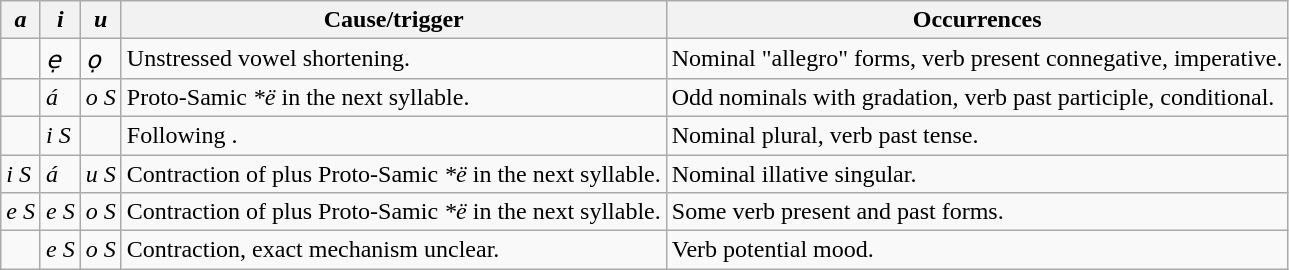<table class="wikitable">
<tr>
<th><em>a</em> </th>
<th><em>i</em> </th>
<th><em>u</em> </th>
<th>Cause/trigger</th>
<th>Occurrences</th>
</tr>
<tr>
<td></td>
<td><em>ẹ</em> </td>
<td><em>ọ</em> </td>
<td>Unstressed vowel shortening.</td>
<td>Nominal "allegro" forms, verb present connegative, imperative.</td>
</tr>
<tr>
<td></td>
<td><em>á</em> </td>
<td><em>o</em>  <em>S</em></td>
<td>Proto-Samic <em>*ë</em> in the next syllable.</td>
<td>Odd nominals with gradation, verb past participle, conditional.</td>
</tr>
<tr>
<td></td>
<td><em>i</em>  <em>S</em></td>
<td></td>
<td>Following .</td>
<td>Nominal plural, verb past tense.</td>
</tr>
<tr>
<td><em>i</em>  <em>S</em></td>
<td><em>á</em> </td>
<td><em>u</em>  <em>S</em></td>
<td>Contraction of  plus Proto-Samic <em>*ë</em> in the next syllable.</td>
<td>Nominal illative singular.</td>
</tr>
<tr>
<td><em>e</em>  <em>S</em></td>
<td><em>e</em>  <em>S</em></td>
<td><em>o</em>  <em>S</em></td>
<td>Contraction of  plus Proto-Samic <em>*ë</em> in the next syllable.</td>
<td>Some verb present and past forms.</td>
</tr>
<tr>
<td></td>
<td><em>e</em>  <em>S</em></td>
<td><em>o</em>  <em>S</em></td>
<td>Contraction, exact mechanism unclear.</td>
<td>Verb potential mood.</td>
</tr>
</table>
